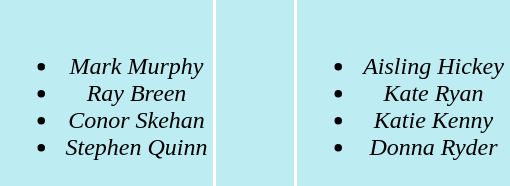<table>
<tr align=center bgcolor="#bdecf3">
<td width="140" valign="top"><br><ul><li><em>Mark Murphy</em></li><li><em>Ray Breen</em></li><li><em>Conor Skehan</em></li><li><em>Stephen Quinn</em></li></ul></td>
<td width="50"><em> </em></td>
<td width="140" valign="top"><br><ul><li><em>Aisling Hickey</em></li><li><em>Kate Ryan</em></li><li><em>Katie Kenny</em></li><li><em>Donna Ryder</em></li></ul></td>
</tr>
</table>
